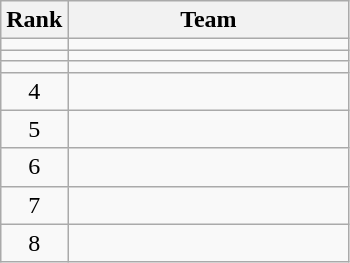<table class=wikitable style="text-align:center;">
<tr>
<th>Rank</th>
<th width=180>Team</th>
</tr>
<tr>
<td></td>
<td align=left></td>
</tr>
<tr>
<td></td>
<td align=left></td>
</tr>
<tr>
<td></td>
<td align=left></td>
</tr>
<tr>
<td>4</td>
<td align=left></td>
</tr>
<tr>
<td>5</td>
<td align=left></td>
</tr>
<tr>
<td>6</td>
<td align=left></td>
</tr>
<tr>
<td>7</td>
<td align=left></td>
</tr>
<tr>
<td>8</td>
<td align=left></td>
</tr>
</table>
